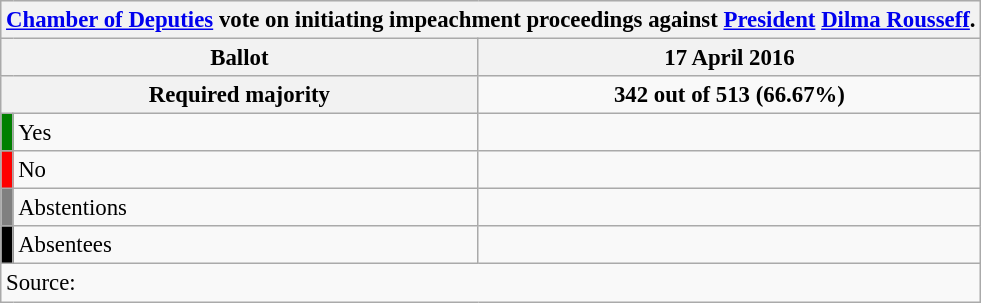<table class="wikitable" style="text-align:center; font-size:95%;">
<tr style="background:#e9e9e9;">
<th colspan="3"><a href='#'>Chamber of Deputies</a> vote on initiating impeachment proceedings against  <a href='#'>President</a> <a href='#'>Dilma Rousseff</a>.</th>
</tr>
<tr>
<th colspan="2" style="width:150px;">Ballot</th>
<th>17 April 2016</th>
</tr>
<tr>
<th colspan="2">Required majority</th>
<td><strong>342 out of 513 (66.67%)</strong></td>
</tr>
<tr>
<th style="width:1px; background:green;"></th>
<td style="text-align:left;">Yes</td>
<td></td>
</tr>
<tr>
<th style="background:red;"></th>
<td style="text-align:left;">No</td>
<td></td>
</tr>
<tr>
<th style="background:gray;"></th>
<td style="text-align:left;">Abstentions</td>
<td></td>
</tr>
<tr>
<th style="background:black;"></th>
<td style="text-align:left;">Absentees</td>
<td></td>
</tr>
<tr>
<td style="text-align:left;" colspan="3">Source:</td>
</tr>
</table>
